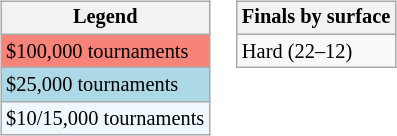<table>
<tr valign=top>
<td><br><table class=wikitable style="font-size:85%">
<tr>
<th>Legend</th>
</tr>
<tr style="background:#f88379;">
<td>$100,000 tournaments</td>
</tr>
<tr style="background:lightblue;">
<td>$25,000 tournaments</td>
</tr>
<tr style="background:#f0f8ff;">
<td>$10/15,000 tournaments</td>
</tr>
</table>
</td>
<td><br><table class=wikitable style="font-size:85%">
<tr>
<th>Finals by surface</th>
</tr>
<tr>
<td>Hard (22–12)</td>
</tr>
</table>
</td>
</tr>
</table>
